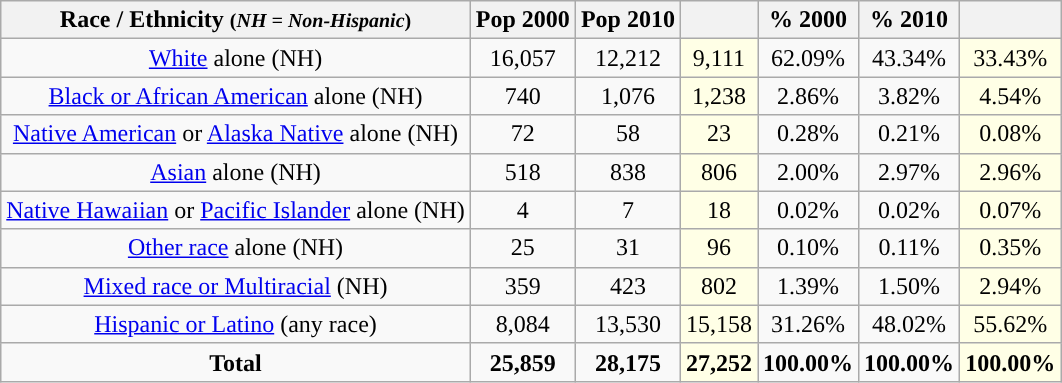<table class="wikitable" style="text-align:center;">
<tr>
<th>Race / Ethnicity <small>(<em>NH = Non-Hispanic</em>)</small></th>
<th>Pop 2000</th>
<th>Pop 2010</th>
<th></th>
<th>% 2000</th>
<th>% 2010</th>
<th></th>
</tr>
<tr>
<td><a href='#'>White</a> alone (NH)</td>
<td>16,057</td>
<td>12,212</td>
<td style='background: #ffffe6;'>9,111</td>
<td>62.09%</td>
<td>43.34%</td>
<td style='background: #ffffe6;'>33.43%</td>
</tr>
<tr>
<td><a href='#'>Black or African American</a> alone (NH)</td>
<td>740</td>
<td>1,076</td>
<td style='background: #ffffe6;'>1,238</td>
<td>2.86%</td>
<td>3.82%</td>
<td style='background: #ffffe6;'>4.54%</td>
</tr>
<tr>
<td><a href='#'>Native American</a> or <a href='#'>Alaska Native</a> alone (NH)</td>
<td>72</td>
<td>58</td>
<td style='background: #ffffe6;'>23</td>
<td>0.28%</td>
<td>0.21%</td>
<td style='background: #ffffe6;'>0.08%</td>
</tr>
<tr>
<td><a href='#'>Asian</a> alone (NH)</td>
<td>518</td>
<td>838</td>
<td style='background: #ffffe6;'>806</td>
<td>2.00%</td>
<td>2.97%</td>
<td style='background: #ffffe6;'>2.96%</td>
</tr>
<tr>
<td><a href='#'>Native Hawaiian</a> or <a href='#'>Pacific Islander</a> alone (NH)</td>
<td>4</td>
<td>7</td>
<td style='background: #ffffe6;'>18</td>
<td>0.02%</td>
<td>0.02%</td>
<td style='background: #ffffe6;'>0.07%</td>
</tr>
<tr>
<td><a href='#'>Other race</a> alone (NH)</td>
<td>25</td>
<td>31</td>
<td style='background: #ffffe6;'>96</td>
<td>0.10%</td>
<td>0.11%</td>
<td style='background: #ffffe6;'>0.35%</td>
</tr>
<tr>
<td><a href='#'>Mixed race or Multiracial</a> (NH)</td>
<td>359</td>
<td>423</td>
<td style='background: #ffffe6;'>802</td>
<td>1.39%</td>
<td>1.50%</td>
<td style='background: #ffffe6;'>2.94%</td>
</tr>
<tr>
<td><a href='#'>Hispanic or Latino</a> (any race)</td>
<td>8,084</td>
<td>13,530</td>
<td style='background: #ffffe6;'>15,158</td>
<td>31.26%</td>
<td>48.02%</td>
<td style='background: #ffffe6;'>55.62%</td>
</tr>
<tr>
<td><strong>Total</strong></td>
<td><strong>25,859</strong></td>
<td><strong>28,175</strong></td>
<td style='background: #ffffe6;'><strong>27,252</strong></td>
<td><strong>100.00%</strong></td>
<td><strong>100.00%</strong></td>
<td style='background: #ffffe6;'><strong>100.00%</strong></td>
</tr>
</table>
